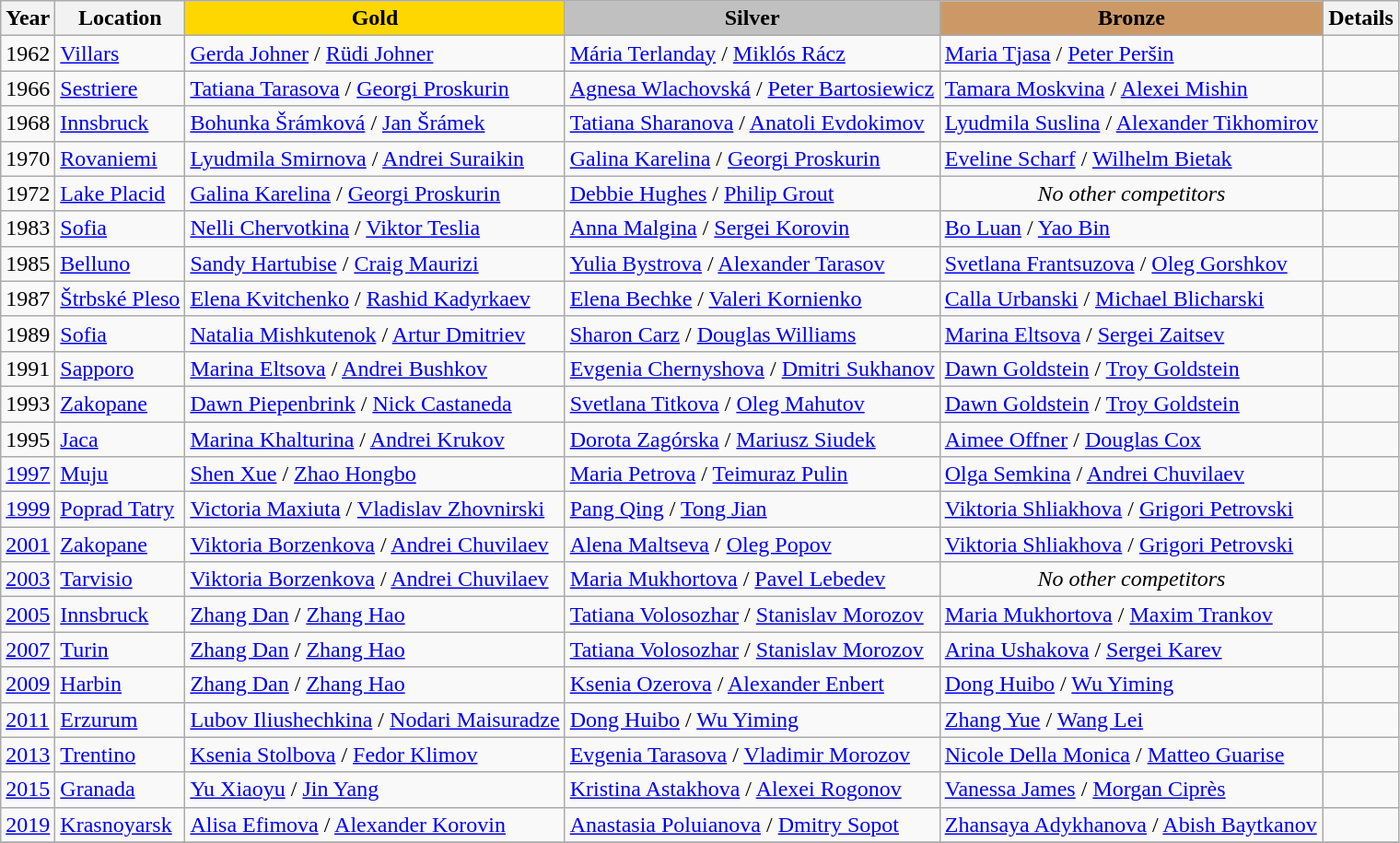<table class="wikitable">
<tr>
<th>Year</th>
<th>Location</th>
<td align=center bgcolor=gold><strong>Gold</strong></td>
<td align=center bgcolor=silver><strong>Silver</strong></td>
<td align=center bgcolor=cc9966><strong>Bronze</strong></td>
<th>Details</th>
</tr>
<tr>
<td>1962</td>
<td> <a href='#'>Villars</a></td>
<td> <a href='#'>Gerda Johner</a> / <a href='#'>Rüdi Johner</a></td>
<td> <a href='#'>Mária Terlanday</a> / <a href='#'>Miklós Rácz</a></td>
<td> <a href='#'>Maria Tjasa</a> / <a href='#'>Peter Peršin</a></td>
<td></td>
</tr>
<tr>
<td>1966</td>
<td> <a href='#'>Sestriere</a></td>
<td> <a href='#'>Tatiana Tarasova</a> / <a href='#'>Georgi Proskurin</a></td>
<td> <a href='#'>Agnesa Wlachovská</a> / <a href='#'>Peter Bartosiewicz</a></td>
<td> <a href='#'>Tamara Moskvina</a> / <a href='#'>Alexei Mishin</a></td>
<td></td>
</tr>
<tr>
<td>1968</td>
<td> <a href='#'>Innsbruck</a></td>
<td> <a href='#'>Bohunka Šrámková</a> / <a href='#'>Jan Šrámek</a></td>
<td> <a href='#'>Tatiana Sharanova</a> / <a href='#'>Anatoli Evdokimov</a></td>
<td> <a href='#'>Lyudmila Suslina</a> / <a href='#'>Alexander Tikhomirov</a></td>
<td></td>
</tr>
<tr>
<td>1970</td>
<td> <a href='#'>Rovaniemi</a></td>
<td> <a href='#'>Lyudmila Smirnova</a> / <a href='#'>Andrei Suraikin</a></td>
<td> <a href='#'>Galina Karelina</a> / <a href='#'>Georgi Proskurin</a></td>
<td> <a href='#'>Eveline Scharf</a> / <a href='#'>Wilhelm Bietak</a></td>
<td></td>
</tr>
<tr>
<td>1972</td>
<td> <a href='#'>Lake Placid</a></td>
<td> <a href='#'>Galina Karelina</a> / <a href='#'>Georgi Proskurin</a></td>
<td> <a href='#'>Debbie Hughes</a> / <a href='#'>Philip Grout</a></td>
<td align=center><em>No other competitors</em></td>
<td></td>
</tr>
<tr>
<td>1983</td>
<td> <a href='#'>Sofia</a></td>
<td> <a href='#'>Nelli Chervotkina</a> / <a href='#'>Viktor Teslia</a></td>
<td> <a href='#'>Anna Malgina</a> / <a href='#'>Sergei Korovin</a></td>
<td> <a href='#'>Bo Luan</a> / <a href='#'>Yao Bin</a></td>
<td></td>
</tr>
<tr>
<td>1985</td>
<td> <a href='#'>Belluno</a></td>
<td> <a href='#'>Sandy Hartubise</a> / <a href='#'>Craig Maurizi</a></td>
<td> <a href='#'>Yulia Bystrova</a> / <a href='#'>Alexander Tarasov</a></td>
<td> <a href='#'>Svetlana Frantsuzova</a> / <a href='#'>Oleg Gorshkov</a></td>
<td></td>
</tr>
<tr>
<td>1987</td>
<td> <a href='#'>Štrbské Pleso</a></td>
<td> <a href='#'>Elena Kvitchenko</a> / <a href='#'>Rashid Kadyrkaev</a></td>
<td> <a href='#'>Elena Bechke</a> / <a href='#'>Valeri Kornienko</a></td>
<td> <a href='#'>Calla Urbanski</a> / <a href='#'>Michael Blicharski</a></td>
<td></td>
</tr>
<tr>
<td>1989</td>
<td> <a href='#'>Sofia</a></td>
<td> <a href='#'>Natalia Mishkutenok</a> / <a href='#'>Artur Dmitriev</a></td>
<td> <a href='#'>Sharon Carz</a> / <a href='#'>Douglas Williams</a></td>
<td> <a href='#'>Marina Eltsova</a> / <a href='#'>Sergei Zaitsev</a></td>
<td></td>
</tr>
<tr>
<td>1991</td>
<td> <a href='#'>Sapporo</a></td>
<td> <a href='#'>Marina Eltsova</a> / <a href='#'>Andrei Bushkov</a></td>
<td> <a href='#'>Evgenia Chernyshova</a> / <a href='#'>Dmitri Sukhanov</a></td>
<td> <a href='#'>Dawn Goldstein</a> / <a href='#'>Troy Goldstein</a></td>
<td></td>
</tr>
<tr>
<td>1993</td>
<td> <a href='#'>Zakopane</a></td>
<td> <a href='#'>Dawn Piepenbrink</a> / <a href='#'>Nick Castaneda</a></td>
<td> <a href='#'>Svetlana Titkova</a> / <a href='#'>Oleg Mahutov</a></td>
<td> <a href='#'>Dawn Goldstein</a> / <a href='#'>Troy Goldstein</a></td>
<td></td>
</tr>
<tr>
<td>1995</td>
<td> <a href='#'>Jaca</a></td>
<td> <a href='#'>Marina Khalturina</a> / <a href='#'>Andrei Krukov</a></td>
<td> <a href='#'>Dorota Zagórska</a> / <a href='#'>Mariusz Siudek</a></td>
<td> <a href='#'>Aimee Offner</a> / <a href='#'>Douglas Cox</a></td>
<td></td>
</tr>
<tr>
<td><a href='#'>1997</a></td>
<td> <a href='#'>Muju</a></td>
<td> <a href='#'>Shen Xue</a> / <a href='#'>Zhao Hongbo</a></td>
<td> <a href='#'>Maria Petrova</a> / <a href='#'>Teimuraz Pulin</a></td>
<td> <a href='#'>Olga Semkina</a> / <a href='#'>Andrei Chuvilaev</a></td>
<td></td>
</tr>
<tr>
<td><a href='#'>1999</a></td>
<td> <a href='#'>Poprad Tatry</a></td>
<td> <a href='#'>Victoria Maxiuta</a> / <a href='#'>Vladislav Zhovnirski</a></td>
<td> <a href='#'>Pang Qing</a> / <a href='#'>Tong Jian</a></td>
<td> <a href='#'>Viktoria Shliakhova</a> / <a href='#'>Grigori Petrovski</a></td>
<td></td>
</tr>
<tr>
<td><a href='#'>2001</a></td>
<td> <a href='#'>Zakopane</a></td>
<td> <a href='#'>Viktoria Borzenkova</a> / <a href='#'>Andrei Chuvilaev</a></td>
<td> <a href='#'>Alena Maltseva</a> / <a href='#'>Oleg Popov</a></td>
<td> <a href='#'>Viktoria Shliakhova</a> / <a href='#'>Grigori Petrovski</a></td>
<td></td>
</tr>
<tr>
<td><a href='#'>2003</a></td>
<td> <a href='#'>Tarvisio</a></td>
<td> <a href='#'>Viktoria Borzenkova</a> / <a href='#'>Andrei Chuvilaev</a></td>
<td> <a href='#'>Maria Mukhortova</a> / <a href='#'>Pavel Lebedev</a></td>
<td align=center><em>No other competitors</em></td>
<td></td>
</tr>
<tr>
<td><a href='#'>2005</a></td>
<td> <a href='#'>Innsbruck</a></td>
<td> <a href='#'>Zhang Dan</a> / <a href='#'>Zhang Hao</a></td>
<td> <a href='#'>Tatiana Volosozhar</a> / <a href='#'>Stanislav Morozov</a></td>
<td> <a href='#'>Maria Mukhortova</a> / <a href='#'>Maxim Trankov</a></td>
<td></td>
</tr>
<tr>
<td><a href='#'>2007</a></td>
<td> <a href='#'>Turin</a></td>
<td> <a href='#'>Zhang Dan</a> / <a href='#'>Zhang Hao</a></td>
<td> <a href='#'>Tatiana Volosozhar</a> / <a href='#'>Stanislav Morozov</a></td>
<td> <a href='#'>Arina Ushakova</a> / <a href='#'>Sergei Karev</a></td>
<td></td>
</tr>
<tr>
<td><a href='#'>2009</a></td>
<td> <a href='#'>Harbin</a></td>
<td> <a href='#'>Zhang Dan</a> / <a href='#'>Zhang Hao</a></td>
<td> <a href='#'>Ksenia Ozerova</a> / <a href='#'>Alexander Enbert</a></td>
<td> <a href='#'>Dong Huibo</a> / <a href='#'>Wu Yiming</a></td>
<td></td>
</tr>
<tr>
<td><a href='#'>2011</a></td>
<td> <a href='#'>Erzurum</a></td>
<td> <a href='#'>Lubov Iliushechkina</a> / <a href='#'>Nodari Maisuradze</a></td>
<td> <a href='#'>Dong Huibo</a> / <a href='#'>Wu Yiming</a></td>
<td> <a href='#'>Zhang Yue</a> / <a href='#'>Wang Lei</a></td>
<td></td>
</tr>
<tr>
<td><a href='#'>2013</a></td>
<td> <a href='#'>Trentino</a></td>
<td> <a href='#'>Ksenia Stolbova</a> / <a href='#'>Fedor Klimov</a></td>
<td> <a href='#'>Evgenia Tarasova</a> / <a href='#'>Vladimir Morozov</a></td>
<td> <a href='#'>Nicole Della Monica</a> / <a href='#'>Matteo Guarise</a></td>
<td></td>
</tr>
<tr>
<td><a href='#'>2015</a></td>
<td> <a href='#'>Granada</a></td>
<td> <a href='#'>Yu Xiaoyu</a> / <a href='#'>Jin Yang</a></td>
<td> <a href='#'>Kristina Astakhova</a> / <a href='#'>Alexei Rogonov</a></td>
<td> <a href='#'>Vanessa James</a> / <a href='#'>Morgan Ciprès</a></td>
<td></td>
</tr>
<tr>
<td><a href='#'>2019</a></td>
<td> <a href='#'>Krasnoyarsk</a></td>
<td> <a href='#'>Alisa Efimova</a> / <a href='#'>Alexander Korovin</a></td>
<td> <a href='#'>Anastasia Poluianova</a> / <a href='#'>Dmitry Sopot</a></td>
<td> <a href='#'>Zhansaya Adykhanova</a> / <a href='#'>Abish Baytkanov</a></td>
<td></td>
</tr>
<tr>
</tr>
</table>
